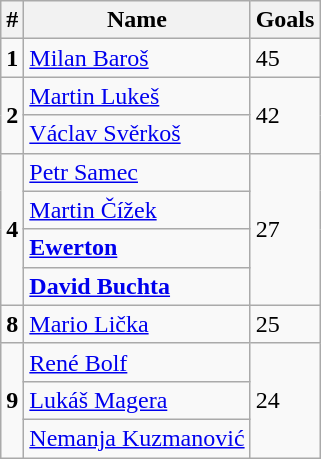<table class="wikitable">
<tr>
<th>#</th>
<th>Name</th>
<th>Goals</th>
</tr>
<tr>
<td><strong>1</strong></td>
<td> <a href='#'>Milan Baroš</a></td>
<td>45</td>
</tr>
<tr>
<td rowspan="2"><strong>2</strong></td>
<td> <a href='#'>Martin Lukeš</a></td>
<td rowspan="2">42</td>
</tr>
<tr>
<td> <a href='#'>Václav Svěrkoš</a></td>
</tr>
<tr>
<td rowspan="4"><strong>4</strong></td>
<td> <a href='#'>Petr Samec</a></td>
<td rowspan="4">27</td>
</tr>
<tr>
<td> <a href='#'>Martin Čížek</a></td>
</tr>
<tr>
<td> <strong><a href='#'>Ewerton</a></strong></td>
</tr>
<tr>
<td> <strong><a href='#'>David Buchta</a></strong></td>
</tr>
<tr>
<td><strong>8</strong></td>
<td> <a href='#'>Mario Lička</a></td>
<td>25</td>
</tr>
<tr>
<td rowspan="3"><strong>9</strong></td>
<td> <a href='#'>René Bolf</a></td>
<td rowspan="3">24</td>
</tr>
<tr>
<td> <a href='#'>Lukáš Magera</a></td>
</tr>
<tr>
<td> <a href='#'>Nemanja Kuzmanović</a></td>
</tr>
</table>
